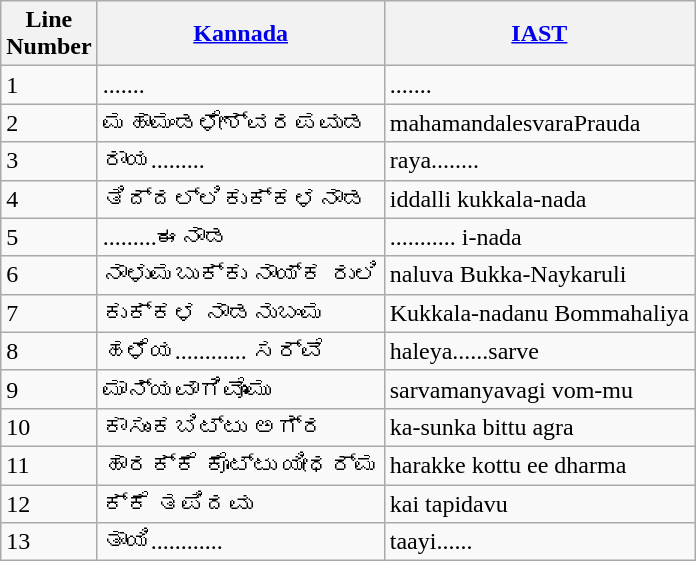<table class="wikitable">
<tr>
<th>Line<br>Number</th>
<th><a href='#'>Kannada</a></th>
<th><a href='#'>IAST</a></th>
</tr>
<tr>
<td>1</td>
<td>.......</td>
<td>.......</td>
</tr>
<tr>
<td>2</td>
<td>ಮಹಾಮಂಡಳೇಶ್ವರಪವುಡ</td>
<td>mahamandalesvaraPrauda</td>
</tr>
<tr>
<td>3</td>
<td>ರಾಯ.........</td>
<td>raya........</td>
</tr>
<tr>
<td>4</td>
<td>ತಿದ್ದಲ್ಲಿಕುಕ್ಕಳನಾಡ</td>
<td>iddalli kukkala-nada</td>
</tr>
<tr>
<td>5</td>
<td>.........ಈನಾಡ</td>
<td>........... i-nada</td>
</tr>
<tr>
<td>6</td>
<td>ನಾಳುಮಬುಕ್ಕು ನಾಯ್ಕ ರುಲಿ</td>
<td>naluva Bukka-Naykaruli</td>
</tr>
<tr>
<td>7</td>
<td>ಕುಕ್ಕಳ ನಾಡನುಬಂಮ</td>
<td>Kukkala-nadanu Bommahaliya</td>
</tr>
<tr>
<td>8</td>
<td>ಹಳೆಯ............ ಸರ್ವೆ</td>
<td>haleya......sarve</td>
</tr>
<tr>
<td>9</td>
<td>ಮಾನ್ಯವಾಗಿವೊಂಮು</td>
<td>sarvamanyavagi vom-mu</td>
</tr>
<tr>
<td>10</td>
<td>ಕಾಸುಂಕಬಿಟ್ಟು ಅಗ್ರ</td>
<td>ka-sunka bittu agra</td>
</tr>
<tr>
<td>11</td>
<td>ಹಾರಕ್ಕೆ ಕೊಟ್ಟು ಯೀಧರ್ಮ</td>
<td>harakke kottu ee dharma</td>
</tr>
<tr>
<td>12</td>
<td>ಕ್ಕೆ ತಪಿದವು</td>
<td>kai tapidavu</td>
</tr>
<tr>
<td>13</td>
<td>ತಾಯಿ............</td>
<td>taayi......</td>
</tr>
</table>
